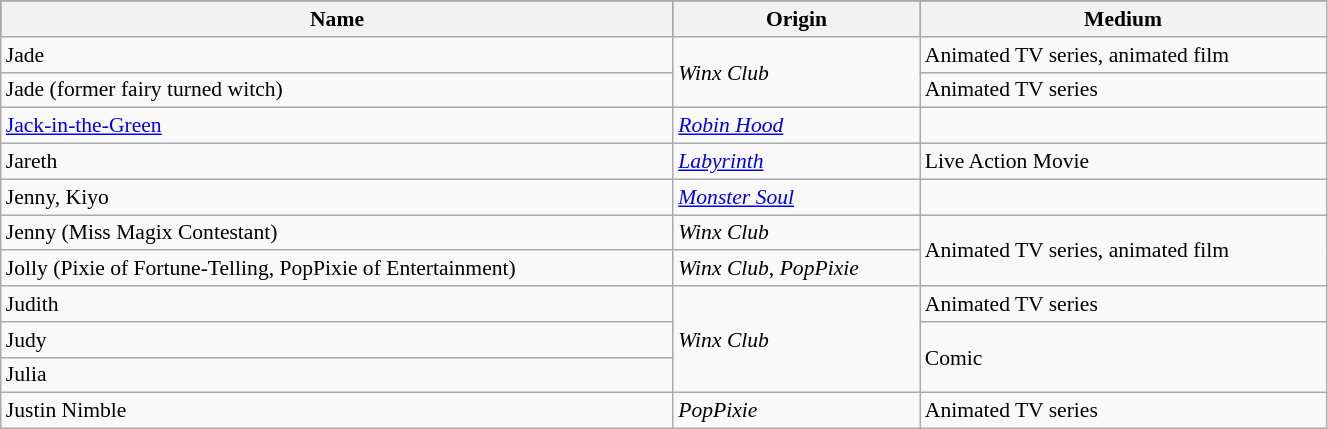<table class="wikitable sortable" style="width:70%; font-size:90%;">
<tr style="background:#115a6c;">
<th>Name</th>
<th>Origin</th>
<th>Medium</th>
</tr>
<tr>
<td>Jade</td>
<td rowspan="2"><em>Winx Club</em></td>
<td>Animated TV series, animated film</td>
</tr>
<tr>
<td>Jade (former fairy turned witch)</td>
<td>Animated TV series</td>
</tr>
<tr>
<td><a href='#'>Jack-in-the-Green</a></td>
<td><em><a href='#'>Robin Hood</a></em></td>
<td></td>
</tr>
<tr>
<td>Jareth</td>
<td><em><a href='#'>Labyrinth</a></em></td>
<td>Live Action Movie</td>
</tr>
<tr>
<td>Jenny, Kiyo</td>
<td><em><a href='#'>Monster Soul</a></em></td>
<td></td>
</tr>
<tr>
<td>Jenny (Miss Magix Contestant)</td>
<td><em>Winx Club</em></td>
<td rowspan="2">Animated TV series, animated film</td>
</tr>
<tr>
<td>Jolly (Pixie of Fortune-Telling, PopPixie of Entertainment)</td>
<td><em>Winx Club</em>, <em>PopPixie</em></td>
</tr>
<tr>
<td>Judith</td>
<td rowspan="3"><em>Winx Club</em></td>
<td>Animated TV series</td>
</tr>
<tr>
<td>Judy</td>
<td rowspan="2">Comic</td>
</tr>
<tr>
<td>Julia</td>
</tr>
<tr>
<td>Justin Nimble</td>
<td><em>PopPixie</em></td>
<td>Animated TV series</td>
</tr>
</table>
